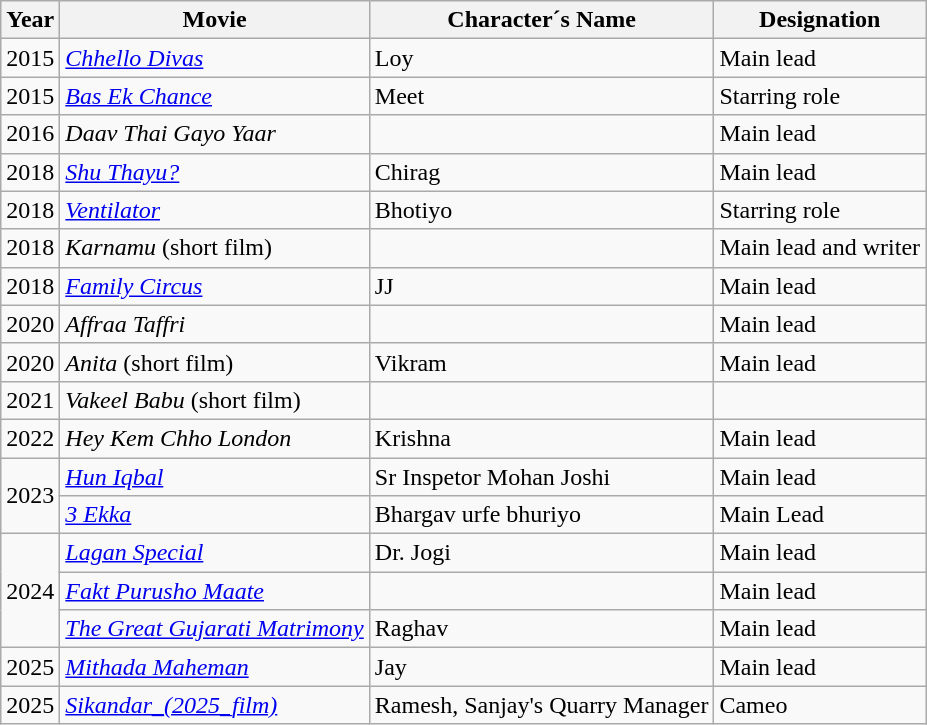<table class="wikitable sortable">
<tr>
<th>Year</th>
<th>Movie</th>
<th>Character´s Name</th>
<th>Designation</th>
</tr>
<tr>
<td>2015</td>
<td><em><a href='#'>Chhello Divas</a></em></td>
<td>Loy</td>
<td>Main lead</td>
</tr>
<tr>
<td>2015</td>
<td><em><a href='#'>Bas Ek Chance</a></em></td>
<td>Meet</td>
<td>Starring role</td>
</tr>
<tr>
<td>2016</td>
<td><em>Daav Thai Gayo Yaar</em></td>
<td></td>
<td>Main lead</td>
</tr>
<tr>
<td>2018</td>
<td><em><a href='#'>Shu Thayu?</a></em></td>
<td>Chirag</td>
<td>Main lead</td>
</tr>
<tr>
<td>2018</td>
<td><a href='#'><em>Ventilator</em></a></td>
<td>Bhotiyo</td>
<td>Starring role</td>
</tr>
<tr>
<td>2018</td>
<td><em>Karnamu</em> (short film)</td>
<td></td>
<td>Main lead and writer</td>
</tr>
<tr>
<td>2018</td>
<td><a href='#'><em>Family Circus</em></a></td>
<td>JJ</td>
<td>Main lead</td>
</tr>
<tr>
<td>2020</td>
<td><em>Affraa Taffri</em></td>
<td></td>
<td>Main lead</td>
</tr>
<tr>
<td>2020</td>
<td><em>Anita</em> (short film)</td>
<td>Vikram</td>
<td>Main lead</td>
</tr>
<tr>
<td>2021</td>
<td><em>Vakeel Babu</em> (short film)</td>
<td></td>
<td></td>
</tr>
<tr>
<td>2022</td>
<td><em>Hey Kem Chho London</em></td>
<td>Krishna</td>
<td>Main lead</td>
</tr>
<tr>
<td rowspan="2">2023</td>
<td><em><a href='#'>Hun Iqbal</a></em></td>
<td>Sr Inspetor Mohan Joshi</td>
<td>Main lead</td>
</tr>
<tr>
<td><em><a href='#'>3 Ekka</a></em></td>
<td>Bhargav urfe bhuriyo</td>
<td>Main Lead</td>
</tr>
<tr>
<td rowspan="3">2024</td>
<td><em><a href='#'>Lagan Special</a></em></td>
<td>Dr. Jogi</td>
<td>Main lead</td>
</tr>
<tr>
<td><em><a href='#'>Fakt Purusho Maate</a></em></td>
<td></td>
<td>Main lead</td>
</tr>
<tr>
<td><em><a href='#'>The Great Gujarati Matrimony</a></em></td>
<td>Raghav</td>
<td>Main lead</td>
</tr>
<tr>
<td>2025</td>
<td><em><a href='#'>Mithada Maheman</a></em></td>
<td>Jay</td>
<td>Main lead</td>
</tr>
<tr>
<td>2025</td>
<td><em><a href='#'>Sikandar_(2025_film)</a></em></td>
<td>Ramesh, Sanjay's Quarry Manager</td>
<td>Cameo</td>
</tr>
</table>
